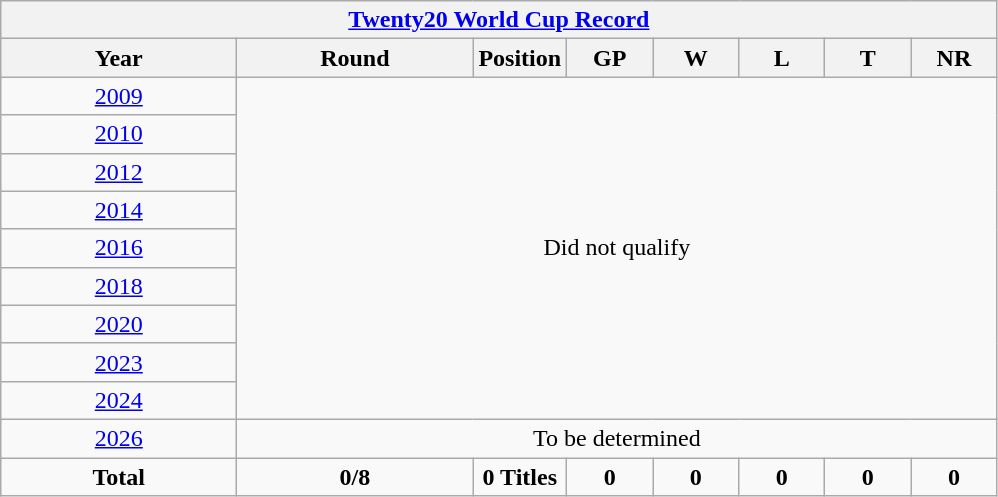<table class="wikitable" style="text-align: center; width=900px;">
<tr>
<th colspan="8"><a href='#'>Twenty20 World Cup Record</a></th>
</tr>
<tr>
<th width=150>Year</th>
<th width=150>Round</th>
<th width=50>Position</th>
<th width=50>GP</th>
<th width=50>W</th>
<th width=50>L</th>
<th width=50>T</th>
<th width=50>NR</th>
</tr>
<tr>
<td> <a href='#'>2009</a></td>
<td colspan=7  rowspan=9>Did not qualify</td>
</tr>
<tr>
<td> <a href='#'>2010</a></td>
</tr>
<tr>
<td> <a href='#'>2012</a></td>
</tr>
<tr>
<td> <a href='#'>2014</a></td>
</tr>
<tr>
<td> <a href='#'>2016</a></td>
</tr>
<tr>
<td> <a href='#'>2018</a></td>
</tr>
<tr>
<td> <a href='#'>2020</a></td>
</tr>
<tr>
<td> <a href='#'>2023</a></td>
</tr>
<tr>
<td> <a href='#'>2024</a></td>
</tr>
<tr>
<td> <a href='#'>2026</a></td>
<td colspan=8>To be determined</td>
</tr>
<tr>
<td><strong>Total</strong></td>
<td><strong>0/8</strong></td>
<td><strong>0 Titles</strong></td>
<td><strong>0</strong></td>
<td><strong>0</strong></td>
<td><strong>0</strong></td>
<td><strong>0</strong></td>
<td><strong>0</strong></td>
</tr>
</table>
